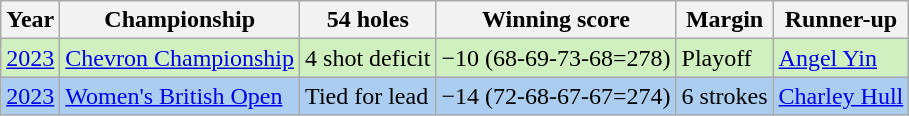<table class="wikitable">
<tr>
<th>Year</th>
<th>Championship</th>
<th>54 holes</th>
<th>Winning score</th>
<th>Margin</th>
<th>Runner-up</th>
</tr>
<tr style="background:#D0F0C0;">
<td><a href='#'>2023</a></td>
<td><a href='#'>Chevron Championship</a></td>
<td>4 shot deficit</td>
<td>−10 (68-69-73-68=278)</td>
<td>Playoff</td>
<td> <a href='#'>Angel Yin</a></td>
</tr>
<tr style="background:#ABCDEF;">
<td><a href='#'>2023</a></td>
<td><a href='#'>Women's British Open</a></td>
<td>Tied for lead</td>
<td>−14 (72-68-67-67=274)</td>
<td>6 strokes</td>
<td> <a href='#'>Charley Hull</a></td>
</tr>
</table>
